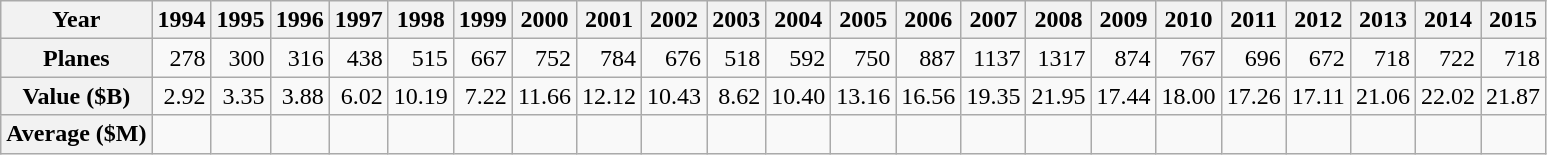<table class="wikitable" style="text-align:right">
<tr>
<th>Year</th>
<th>1994</th>
<th>1995</th>
<th>1996</th>
<th>1997</th>
<th>1998</th>
<th>1999</th>
<th>2000</th>
<th>2001</th>
<th>2002</th>
<th>2003</th>
<th>2004</th>
<th>2005</th>
<th>2006</th>
<th>2007</th>
<th>2008</th>
<th>2009</th>
<th>2010</th>
<th>2011</th>
<th>2012</th>
<th>2013</th>
<th>2014</th>
<th>2015</th>
</tr>
<tr>
<th>Planes</th>
<td>278</td>
<td>300</td>
<td>316</td>
<td>438</td>
<td>515</td>
<td>667</td>
<td>752</td>
<td>784</td>
<td>676</td>
<td>518</td>
<td>592</td>
<td>750</td>
<td>887</td>
<td>1137</td>
<td>1317</td>
<td>874</td>
<td>767</td>
<td>696</td>
<td>672</td>
<td>718</td>
<td>722</td>
<td>718</td>
</tr>
<tr>
<th>Value ($B)</th>
<td>2.92</td>
<td>3.35</td>
<td>3.88</td>
<td>6.02</td>
<td>10.19</td>
<td>7.22</td>
<td>11.66</td>
<td>12.12</td>
<td>10.43</td>
<td>8.62</td>
<td>10.40</td>
<td>13.16</td>
<td>16.56</td>
<td>19.35</td>
<td>21.95</td>
<td>17.44</td>
<td>18.00</td>
<td>17.26</td>
<td>17.11</td>
<td>21.06</td>
<td>22.02</td>
<td>21.87</td>
</tr>
<tr>
<th>Average ($M)</th>
<td></td>
<td></td>
<td></td>
<td></td>
<td></td>
<td></td>
<td></td>
<td></td>
<td></td>
<td></td>
<td></td>
<td></td>
<td></td>
<td></td>
<td></td>
<td></td>
<td></td>
<td></td>
<td></td>
<td></td>
<td></td>
<td></td>
</tr>
</table>
